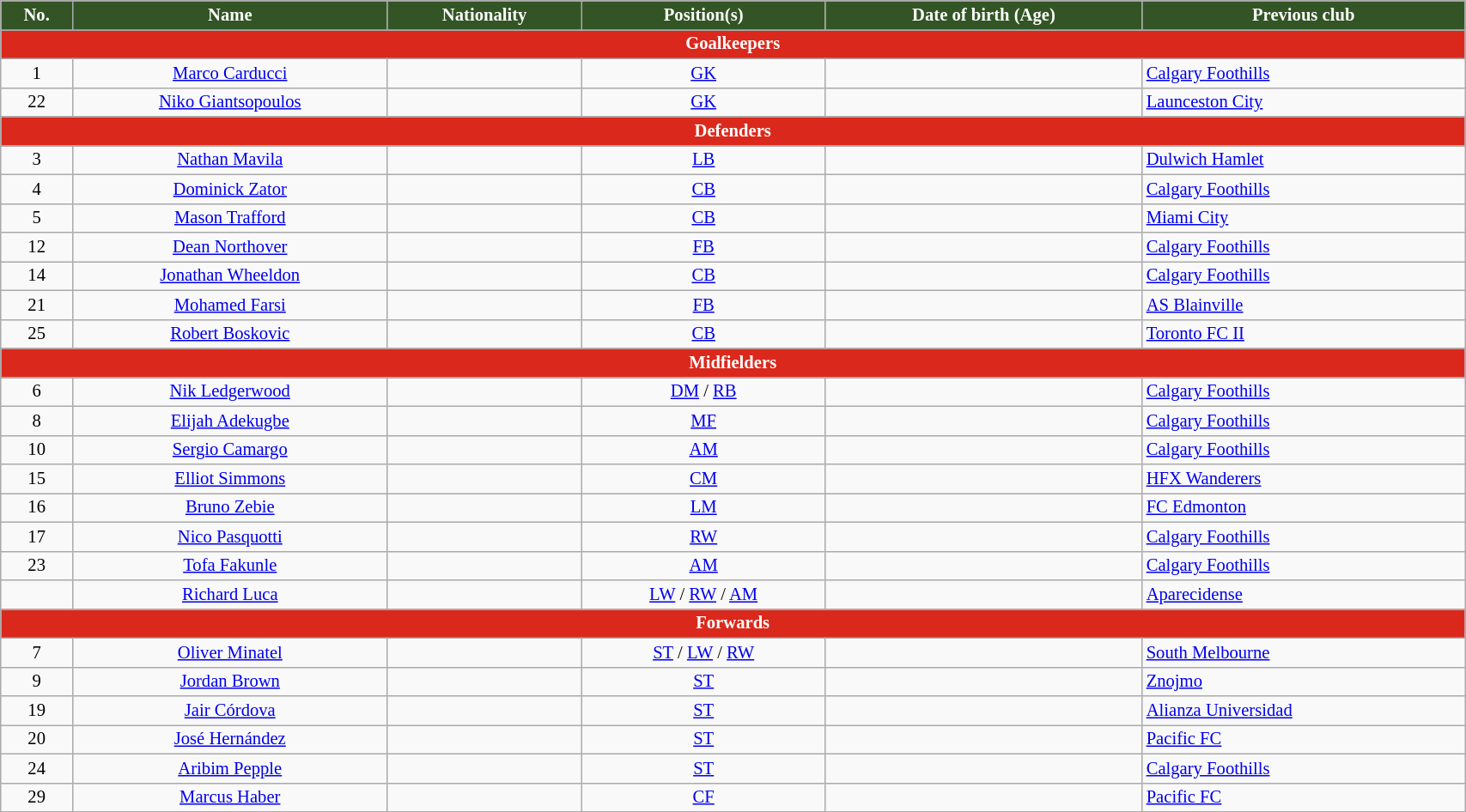<table class="wikitable" style="text-align:center; font-size:86%; width:90%;">
<tr>
<th style="background:#335525; color:white; text-align:center;">No.</th>
<th style="background:#335525; color:white; text-align:center;">Name</th>
<th style="background:#335525; color:white; text-align:center;">Nationality</th>
<th style="background:#335525; color:white; text-align:center;">Position(s)</th>
<th style="background:#335525; color:white; text-align:center;">Date of birth (Age)</th>
<th style="background:#335525; color:white; text-align:center;">Previous club</th>
</tr>
<tr>
<th colspan="7" style="background:#da291c; color:white; text-align:center;">Goalkeepers</th>
</tr>
<tr>
<td>1</td>
<td><a href='#'>Marco Carducci</a></td>
<td></td>
<td><a href='#'>GK</a></td>
<td></td>
<td align="left"> <a href='#'>Calgary Foothills</a></td>
</tr>
<tr>
<td>22</td>
<td><a href='#'>Niko Giantsopoulos</a></td>
<td></td>
<td><a href='#'>GK</a></td>
<td></td>
<td align="left"> <a href='#'>Launceston City</a></td>
</tr>
<tr>
<th colspan="7" style="background:#da291c; color:white; text-align:center;">Defenders</th>
</tr>
<tr>
<td>3</td>
<td><a href='#'>Nathan Mavila</a></td>
<td></td>
<td><a href='#'>LB</a></td>
<td></td>
<td align="left"> <a href='#'>Dulwich Hamlet</a></td>
</tr>
<tr>
<td>4</td>
<td><a href='#'>Dominick Zator</a></td>
<td></td>
<td><a href='#'>CB</a></td>
<td></td>
<td align="left"> <a href='#'>Calgary Foothills</a></td>
</tr>
<tr>
<td>5</td>
<td><a href='#'>Mason Trafford</a></td>
<td></td>
<td><a href='#'>CB</a></td>
<td></td>
<td align="left"> <a href='#'>Miami City</a></td>
</tr>
<tr>
<td>12</td>
<td><a href='#'>Dean Northover</a></td>
<td></td>
<td><a href='#'>FB</a></td>
<td></td>
<td align="left"> <a href='#'>Calgary Foothills</a></td>
</tr>
<tr>
<td>14</td>
<td><a href='#'>Jonathan Wheeldon</a></td>
<td></td>
<td><a href='#'>CB</a></td>
<td></td>
<td align="left"> <a href='#'>Calgary Foothills</a></td>
</tr>
<tr>
<td>21</td>
<td><a href='#'>Mohamed Farsi</a></td>
<td></td>
<td><a href='#'>FB</a></td>
<td></td>
<td align="left"> <a href='#'>AS Blainville</a></td>
</tr>
<tr>
<td>25</td>
<td><a href='#'>Robert Boskovic</a></td>
<td></td>
<td><a href='#'>CB</a></td>
<td></td>
<td align="left"> <a href='#'>Toronto FC II</a></td>
</tr>
<tr>
<th colspan="7" style="background:#da291c; color:white; text-align:center;">Midfielders</th>
</tr>
<tr>
<td>6</td>
<td><a href='#'>Nik Ledgerwood</a></td>
<td></td>
<td><a href='#'>DM</a> / <a href='#'>RB</a></td>
<td></td>
<td align="left"> <a href='#'>Calgary Foothills</a></td>
</tr>
<tr>
<td>8</td>
<td><a href='#'>Elijah Adekugbe</a></td>
<td></td>
<td><a href='#'>MF</a></td>
<td></td>
<td align="left"> <a href='#'>Calgary Foothills</a></td>
</tr>
<tr>
<td>10</td>
<td><a href='#'>Sergio Camargo</a></td>
<td></td>
<td><a href='#'>AM</a></td>
<td></td>
<td align="left"> <a href='#'>Calgary Foothills</a></td>
</tr>
<tr>
<td>15</td>
<td><a href='#'>Elliot Simmons</a></td>
<td></td>
<td><a href='#'>CM</a></td>
<td></td>
<td align="left"> <a href='#'>HFX Wanderers</a></td>
</tr>
<tr>
<td>16</td>
<td><a href='#'>Bruno Zebie</a></td>
<td></td>
<td><a href='#'>LM</a></td>
<td></td>
<td align="left"> <a href='#'>FC Edmonton</a></td>
</tr>
<tr>
<td>17</td>
<td><a href='#'>Nico Pasquotti</a></td>
<td></td>
<td><a href='#'>RW</a></td>
<td></td>
<td align="left"> <a href='#'>Calgary Foothills</a></td>
</tr>
<tr>
<td>23</td>
<td><a href='#'>Tofa Fakunle</a></td>
<td></td>
<td><a href='#'>AM</a></td>
<td></td>
<td align="left"> <a href='#'>Calgary Foothills</a></td>
</tr>
<tr>
<td></td>
<td><a href='#'>Richard Luca</a></td>
<td></td>
<td><a href='#'>LW</a> / <a href='#'>RW</a> / <a href='#'>AM</a></td>
<td></td>
<td align="left"> <a href='#'>Aparecidense</a></td>
</tr>
<tr>
<th colspan="7" style="background:#da291c; color:white; text-align:center;">Forwards</th>
</tr>
<tr>
<td>7</td>
<td><a href='#'>Oliver Minatel</a></td>
<td></td>
<td><a href='#'>ST</a> / <a href='#'>LW</a> / <a href='#'>RW</a></td>
<td></td>
<td align="left"> <a href='#'>South Melbourne</a></td>
</tr>
<tr>
<td>9</td>
<td><a href='#'>Jordan Brown</a></td>
<td></td>
<td><a href='#'>ST</a></td>
<td></td>
<td align="left"> <a href='#'>Znojmo</a></td>
</tr>
<tr>
<td>19</td>
<td><a href='#'>Jair Córdova</a></td>
<td></td>
<td><a href='#'>ST</a></td>
<td></td>
<td align="left"> <a href='#'>Alianza Universidad</a></td>
</tr>
<tr>
<td>20</td>
<td><a href='#'>José Hernández</a></td>
<td></td>
<td><a href='#'>ST</a></td>
<td></td>
<td align="left"> <a href='#'>Pacific FC</a></td>
</tr>
<tr>
<td>24</td>
<td><a href='#'>Aribim Pepple</a></td>
<td></td>
<td><a href='#'>ST</a></td>
<td></td>
<td align="left"> <a href='#'>Calgary Foothills</a></td>
</tr>
<tr>
<td>29</td>
<td><a href='#'>Marcus Haber</a></td>
<td></td>
<td><a href='#'>CF</a></td>
<td></td>
<td align="left"> <a href='#'>Pacific FC</a></td>
</tr>
</table>
